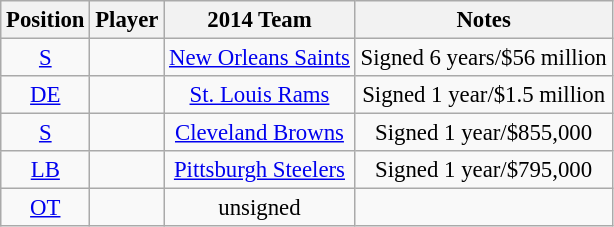<table class="wikitable sortable" style="font-size: 95%; text-align: center;">
<tr>
<th>Position</th>
<th>Player</th>
<th>2014 Team</th>
<th class="unsortable">Notes</th>
</tr>
<tr>
<td><a href='#'>S</a></td>
<td></td>
<td><a href='#'>New Orleans Saints</a></td>
<td>Signed 6 years/$56 million</td>
</tr>
<tr>
<td><a href='#'>DE</a></td>
<td></td>
<td><a href='#'>St. Louis Rams</a></td>
<td>Signed 1 year/$1.5 million</td>
</tr>
<tr>
<td><a href='#'>S</a></td>
<td></td>
<td><a href='#'>Cleveland Browns</a></td>
<td>Signed 1 year/$855,000</td>
</tr>
<tr>
<td><a href='#'>LB</a></td>
<td></td>
<td><a href='#'>Pittsburgh Steelers</a></td>
<td>Signed 1 year/$795,000</td>
</tr>
<tr>
<td><a href='#'>OT</a></td>
<td></td>
<td>unsigned</td>
<td></td>
</tr>
</table>
